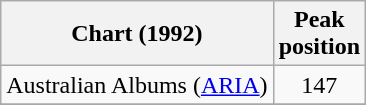<table class="wikitable sortable plainrowheaders">
<tr>
<th align="center">Chart (1992)</th>
<th align="center">Peak<br>position</th>
</tr>
<tr>
<td align="left">Australian Albums (<a href='#'>ARIA</a>)</td>
<td align="center">147</td>
</tr>
<tr>
</tr>
<tr>
</tr>
<tr>
</tr>
</table>
